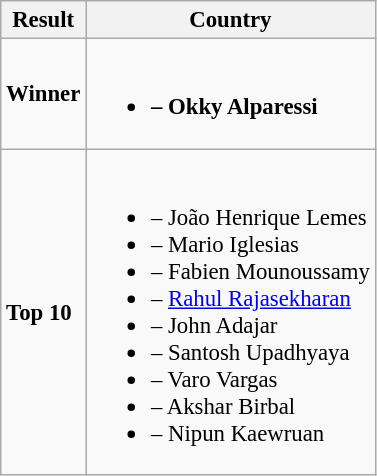<table class="wikitable sortable" style="font-size: 95%;">
<tr>
<th>Result</th>
<th>Country</th>
</tr>
<tr>
<td><strong>Winner</strong></td>
<td><br><ul><li><strong> – Okky Alparessi</strong></li></ul></td>
</tr>
<tr>
<td><strong>Top 10</strong></td>
<td><br><ul><li><strong></strong> – João Henrique Lemes</li><li><strong></strong> – Mario Iglesias</li><li><strong></strong> – Fabien Mounoussamy</li><li><strong></strong> – <a href='#'>Rahul Rajasekharan</a></li><li><strong></strong> – John Adajar</li><li><strong></strong> – Santosh Upadhyaya</li><li><strong></strong> – Varo Vargas</li><li><strong></strong> – Akshar Birbal</li><li><strong></strong> – Nipun Kaewruan</li></ul></td>
</tr>
</table>
